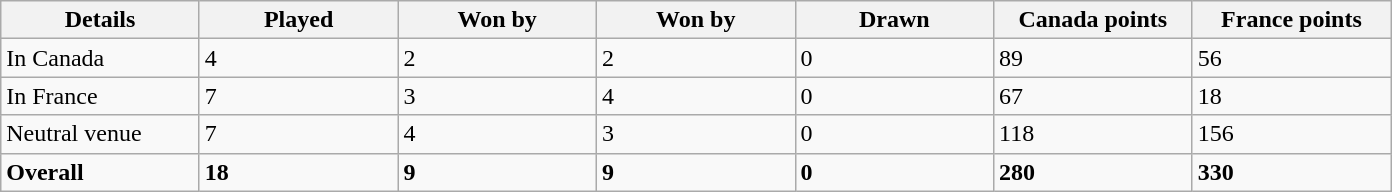<table class="wikitable sortable">
<tr>
<th width="125">Details</th>
<th width="125">Played</th>
<th width="125">Won by<br></th>
<th width="125">Won by<br></th>
<th width="125">Drawn</th>
<th width="125">Canada points</th>
<th width="125">France points</th>
</tr>
<tr>
<td>In Canada</td>
<td>4</td>
<td>2</td>
<td>2</td>
<td>0</td>
<td>89</td>
<td>56</td>
</tr>
<tr>
<td>In France</td>
<td>7</td>
<td>3</td>
<td>4</td>
<td>0</td>
<td>67</td>
<td>18</td>
</tr>
<tr>
<td>Neutral venue</td>
<td>7</td>
<td>4</td>
<td>3</td>
<td>0</td>
<td>118</td>
<td>156</td>
</tr>
<tr>
<td><strong>Overall</strong></td>
<td><strong>18</strong></td>
<td><strong>9</strong></td>
<td><strong>9</strong></td>
<td><strong>0</strong></td>
<td><strong>280</strong></td>
<td><strong>330</strong></td>
</tr>
</table>
